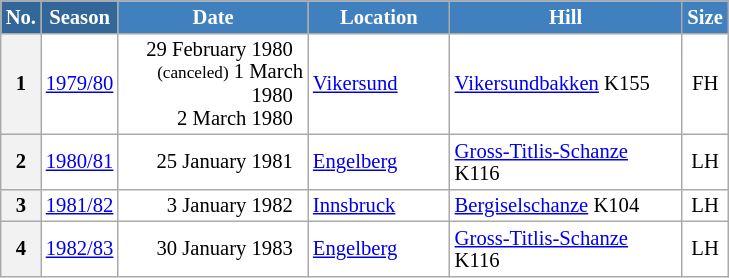<table class="wikitable sortable" style="font-size:86%; line-height:15px; text-align:left; border:grey solid 1px; border-collapse:collapse; background:#ffffff;">
<tr style="background:#efefef;">
<th style="background-color:#369; color:white; width:10px;">No.</th>
<th style="background-color:#369; color:white;  width:30px;">Season</th>
<th style="background-color:#4180be; color:white; width:120px;">Date</th>
<th style="background-color:#4180be; color:white; width:88px;">Location</th>
<th style="background-color:#4180be; color:white; width:148px;">Hill</th>
<th style="background-color:#4180be; color:white; width:25px;">Size</th>
</tr>
<tr>
<th scope=row style="text-align:center;">1</th>
<td align=center><a href='#'>1979/80</a></td>
<td align=right>29 February 1980  <br><small>(canceled)</small> 1 March 1980  <br>2 March 1980  </td>
<td> <a href='#'>Vikersund</a></td>
<td><a href='#'>Vikersundbakken</a> K155</td>
<td align=center>FH</td>
</tr>
<tr>
<th scope=row style="text-align:center;">2</th>
<td align=center><a href='#'>1980/81</a></td>
<td align=right>25 January 1981  </td>
<td> <a href='#'>Engelberg</a></td>
<td><a href='#'>Gross-Titlis-Schanze</a> K116</td>
<td align=center>LH</td>
</tr>
<tr>
<th scope=row style="text-align:center;">3</th>
<td align=center><a href='#'>1981/82</a></td>
<td align=right>3 January 1982  </td>
<td> <a href='#'>Innsbruck</a></td>
<td><a href='#'>Bergiselschanze</a> K104</td>
<td align=center>LH</td>
</tr>
<tr>
<th scope=row style="text-align:center;">4</th>
<td align=center><a href='#'>1982/83</a></td>
<td align=right>30 January 1983  </td>
<td> <a href='#'>Engelberg</a></td>
<td><a href='#'>Gross-Titlis-Schanze</a> K116</td>
<td align=center>LH</td>
</tr>
</table>
